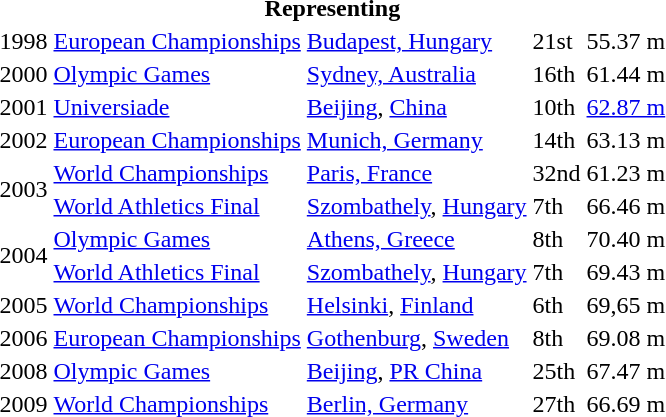<table>
<tr>
<th colspan="5">Representing </th>
</tr>
<tr>
<td>1998</td>
<td><a href='#'>European Championships</a></td>
<td><a href='#'>Budapest, Hungary</a></td>
<td>21st</td>
<td>55.37 m</td>
</tr>
<tr>
<td>2000</td>
<td><a href='#'>Olympic Games</a></td>
<td><a href='#'>Sydney, Australia</a></td>
<td>16th</td>
<td>61.44 m</td>
</tr>
<tr>
<td>2001</td>
<td><a href='#'>Universiade</a></td>
<td><a href='#'>Beijing</a>, <a href='#'>China</a></td>
<td>10th</td>
<td><a href='#'>62.87 m</a></td>
</tr>
<tr>
<td>2002</td>
<td><a href='#'>European Championships</a></td>
<td><a href='#'>Munich, Germany</a></td>
<td>14th</td>
<td>63.13 m</td>
</tr>
<tr>
<td rowspan=2>2003</td>
<td><a href='#'>World Championships</a></td>
<td><a href='#'>Paris, France</a></td>
<td>32nd</td>
<td>61.23 m</td>
</tr>
<tr>
<td><a href='#'>World Athletics Final</a></td>
<td><a href='#'>Szombathely</a>, <a href='#'>Hungary</a></td>
<td>7th</td>
<td>66.46 m</td>
</tr>
<tr>
<td rowspan=2>2004</td>
<td><a href='#'>Olympic Games</a></td>
<td><a href='#'>Athens, Greece</a></td>
<td>8th</td>
<td>70.40 m</td>
</tr>
<tr>
<td><a href='#'>World Athletics Final</a></td>
<td><a href='#'>Szombathely</a>, <a href='#'>Hungary</a></td>
<td>7th</td>
<td>69.43 m</td>
</tr>
<tr>
<td>2005</td>
<td><a href='#'>World Championships</a></td>
<td><a href='#'>Helsinki</a>, <a href='#'>Finland</a></td>
<td>6th</td>
<td>69,65 m</td>
</tr>
<tr>
<td>2006</td>
<td><a href='#'>European Championships</a></td>
<td><a href='#'>Gothenburg</a>, <a href='#'>Sweden</a></td>
<td>8th</td>
<td>69.08 m</td>
</tr>
<tr>
<td>2008</td>
<td><a href='#'>Olympic Games</a></td>
<td><a href='#'>Beijing</a>, <a href='#'>PR China</a></td>
<td>25th</td>
<td>67.47 m</td>
</tr>
<tr>
<td>2009</td>
<td><a href='#'>World Championships</a></td>
<td><a href='#'>Berlin, Germany</a></td>
<td>27th</td>
<td>66.69 m</td>
</tr>
</table>
